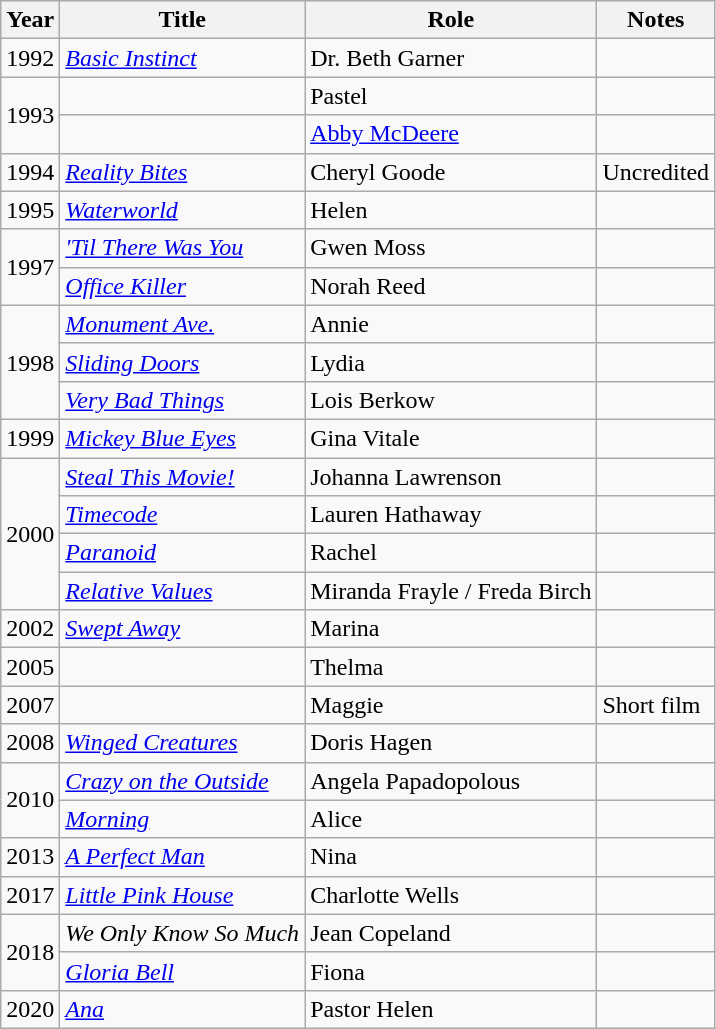<table class="wikitable sortable" >
<tr>
<th>Year</th>
<th>Title</th>
<th>Role</th>
<th class="unsortable">Notes</th>
</tr>
<tr>
<td>1992</td>
<td><em><a href='#'>Basic Instinct</a></em></td>
<td>Dr. Beth Garner</td>
<td></td>
</tr>
<tr>
<td rowspan="2">1993</td>
<td><em></em></td>
<td>Pastel</td>
<td></td>
</tr>
<tr>
<td><em></em></td>
<td><a href='#'>Abby McDeere</a></td>
<td></td>
</tr>
<tr>
<td>1994</td>
<td><em><a href='#'>Reality Bites</a></em></td>
<td>Cheryl Goode</td>
<td>Uncredited</td>
</tr>
<tr>
<td>1995</td>
<td><em><a href='#'>Waterworld</a></em></td>
<td>Helen</td>
<td></td>
</tr>
<tr>
<td rowspan="2">1997</td>
<td><em><a href='#'>'Til There Was You</a></em></td>
<td>Gwen Moss</td>
<td></td>
</tr>
<tr>
<td><em><a href='#'>Office Killer</a></em></td>
<td>Norah Reed</td>
<td></td>
</tr>
<tr>
<td rowspan="3">1998</td>
<td><em><a href='#'>Monument Ave.</a></em></td>
<td>Annie</td>
<td></td>
</tr>
<tr>
<td><em><a href='#'>Sliding Doors</a></em></td>
<td>Lydia</td>
<td></td>
</tr>
<tr>
<td><em><a href='#'>Very Bad Things</a></em></td>
<td>Lois Berkow</td>
<td></td>
</tr>
<tr>
<td>1999</td>
<td><em><a href='#'>Mickey Blue Eyes</a></em></td>
<td>Gina Vitale</td>
<td></td>
</tr>
<tr>
<td rowspan="4">2000</td>
<td><em><a href='#'>Steal This Movie!</a></em></td>
<td>Johanna Lawrenson</td>
<td></td>
</tr>
<tr>
<td><em><a href='#'>Timecode</a></em></td>
<td>Lauren Hathaway</td>
<td></td>
</tr>
<tr>
<td><em><a href='#'>Paranoid</a></em></td>
<td>Rachel</td>
<td></td>
</tr>
<tr>
<td><em><a href='#'>Relative Values</a></em></td>
<td>Miranda Frayle / Freda Birch</td>
<td></td>
</tr>
<tr>
<td>2002</td>
<td><em><a href='#'>Swept Away</a></em></td>
<td>Marina</td>
<td></td>
</tr>
<tr>
<td>2005</td>
<td><em></em></td>
<td>Thelma</td>
<td></td>
</tr>
<tr>
<td>2007</td>
<td><em></em></td>
<td>Maggie</td>
<td>Short film</td>
</tr>
<tr>
<td>2008</td>
<td><em><a href='#'>Winged Creatures</a></em></td>
<td>Doris Hagen</td>
<td></td>
</tr>
<tr>
<td rowspan="2">2010</td>
<td><em><a href='#'>Crazy on the Outside</a></em></td>
<td>Angela Papadopolous</td>
<td></td>
</tr>
<tr>
<td><em><a href='#'>Morning</a></em></td>
<td>Alice</td>
<td></td>
</tr>
<tr>
<td>2013</td>
<td><em><a href='#'>A Perfect Man</a></em></td>
<td>Nina</td>
<td></td>
</tr>
<tr>
<td>2017</td>
<td><em><a href='#'>Little Pink House</a></em></td>
<td>Charlotte Wells</td>
<td></td>
</tr>
<tr>
<td rowspan="2">2018</td>
<td><em>We Only Know So Much</em></td>
<td>Jean Copeland</td>
<td></td>
</tr>
<tr>
<td><em><a href='#'>Gloria Bell</a></em></td>
<td>Fiona</td>
<td></td>
</tr>
<tr>
<td>2020</td>
<td><em><a href='#'>Ana</a></em></td>
<td>Pastor Helen</td>
<td></td>
</tr>
</table>
